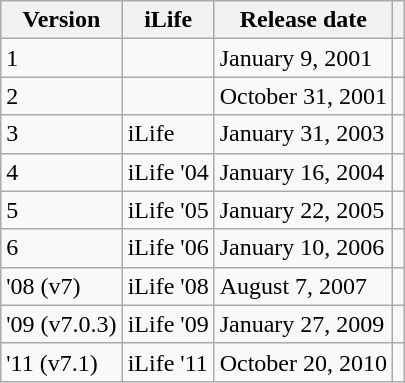<table class="wikitable">
<tr>
<th><strong>Version</strong></th>
<th><strong>iLife</strong></th>
<th><strong>Release date</strong></th>
<th></th>
</tr>
<tr>
<td>1</td>
<td></td>
<td>January 9, 2001</td>
<td></td>
</tr>
<tr>
<td>2</td>
<td></td>
<td>October 31, 2001</td>
<td></td>
</tr>
<tr>
<td>3</td>
<td>iLife</td>
<td>January 31, 2003</td>
<td></td>
</tr>
<tr>
<td>4</td>
<td>iLife '04</td>
<td>January 16, 2004</td>
<td></td>
</tr>
<tr>
<td>5</td>
<td>iLife '05</td>
<td>January 22, 2005</td>
<td></td>
</tr>
<tr>
<td>6</td>
<td>iLife '06</td>
<td>January 10, 2006</td>
<td></td>
</tr>
<tr>
<td>'08 (v7)</td>
<td>iLife '08</td>
<td>August 7, 2007</td>
<td></td>
</tr>
<tr>
<td>'09 (v7.0.3)</td>
<td>iLife '09</td>
<td>January 27, 2009</td>
<td></td>
</tr>
<tr>
<td>'11 (v7.1)</td>
<td>iLife '11</td>
<td>October 20, 2010</td>
<td></td>
</tr>
</table>
